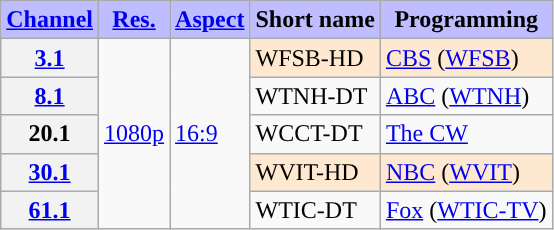<table class="wikitable">
<tr>
<th style="background-color: #bdbdff"  scope = "col"><a href='#'>Channel</a></th>
<th style="background-color: #bdbdff"  scope = "col"><a href='#'>Res.</a></th>
<th style="background-color: #bdbdff"  scope = "col"><a href='#'>Aspect</a></th>
<th style="background-color: #bdbdff"  scope = "col">Short name</th>
<th style="background-color: #bdbdff"  scope = "col">Programming</th>
</tr>
<tr>
<th scope = "row"><a href='#'>3.1</a></th>
<td rowspan=5><a href='#'>1080p</a></td>
<td rowspan=5><a href='#'>16:9</a></td>
<td style="background-color:#ffe8d0">WFSB-HD</td>
<td style="background-color:#ffe8d0"><a href='#'>CBS</a> (<a href='#'>WFSB</a>) </td>
</tr>
<tr>
<th scope = "row"><a href='#'>8.1</a></th>
<td>WTNH-DT</td>
<td><a href='#'>ABC</a> (<a href='#'>WTNH</a>)</td>
</tr>
<tr>
<th scope = "row">20.1</th>
<td>WCCT-DT</td>
<td><a href='#'>The CW</a></td>
</tr>
<tr>
<th scope = "row"><a href='#'>30.1</a></th>
<td style="background-color: #ffe8d0">WVIT-HD</td>
<td style="background-color: #ffe8d0"><a href='#'>NBC</a> (<a href='#'>WVIT</a>) </td>
</tr>
<tr>
<th scope = "row"><a href='#'>61.1</a></th>
<td>WTIC-DT</td>
<td><a href='#'>Fox</a>  (<a href='#'>WTIC-TV</a>)</td>
</tr>
</table>
